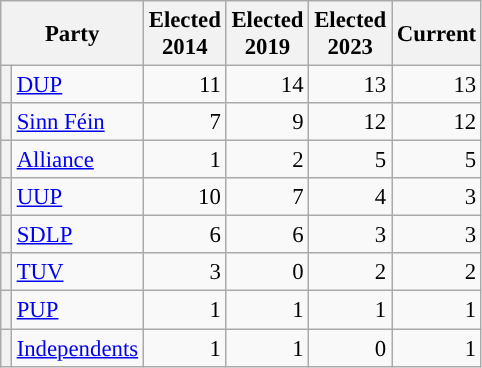<table class="wikitable" style="font-size: 95%;">
<tr>
<th colspan=2>Party</th>
<th>Elected <br>2014</th>
<th>Elected <br>2019</th>
<th>Elected <br>2023</th>
<th>Current</th>
</tr>
<tr>
<th style="background-color: "></th>
<td><a href='#'>DUP</a></td>
<td align="right">11</td>
<td align="right">14</td>
<td align="right">13</td>
<td align="right">13</td>
</tr>
<tr>
<th style="background-color: "></th>
<td><a href='#'>Sinn Féin</a></td>
<td align="right">7</td>
<td align="right">9</td>
<td align="right">12</td>
<td align="right">12</td>
</tr>
<tr>
<th style="background-color: "></th>
<td><a href='#'>Alliance</a></td>
<td align="right">1</td>
<td align="right">2</td>
<td align="right">5</td>
<td align="right">5</td>
</tr>
<tr>
<th style="background-color: "></th>
<td><a href='#'>UUP</a></td>
<td align="right">10</td>
<td align="right">7</td>
<td align="right">4</td>
<td align="right">3</td>
</tr>
<tr>
<th style="background-color: "></th>
<td><a href='#'>SDLP</a></td>
<td align="right">6</td>
<td align="right">6</td>
<td align="right">3</td>
<td align="right">3</td>
</tr>
<tr>
<th style="background-color: "></th>
<td><a href='#'>TUV</a></td>
<td align="right">3</td>
<td align="right">0</td>
<td align="right">2</td>
<td align="right">2</td>
</tr>
<tr>
<th style="background-color: "></th>
<td><a href='#'>PUP</a></td>
<td align="right">1</td>
<td align="right">1</td>
<td align="right">1</td>
<td align="right">1</td>
</tr>
<tr>
<th style="background-color: "></th>
<td><a href='#'>Independents</a></td>
<td align="right">1</td>
<td align="right">1</td>
<td align="right">0</td>
<td align="right">1</td>
</tr>
</table>
